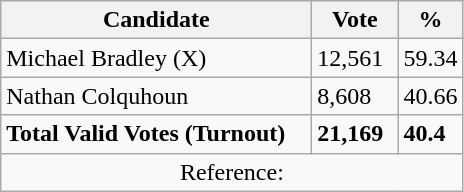<table class="wikitable">
<tr>
<th bgcolor="#DDDDFF" width="200px">Candidate</th>
<th bgcolor="#DDDDFF" width="50px">Vote</th>
<th bgcolor="#DDDDFF" width="30px">%</th>
</tr>
<tr>
<td>Michael Bradley (X)</td>
<td>12,561</td>
<td>59.34</td>
</tr>
<tr ,>
<td>Nathan Colquhoun</td>
<td>8,608</td>
<td>40.66</td>
</tr>
<tr>
<td><strong>Total Valid Votes (Turnout)</strong></td>
<td><strong>21,169</strong></td>
<td><strong>40.4</strong></td>
</tr>
<tr>
<td colspan="3" align="center">Reference:</td>
</tr>
</table>
